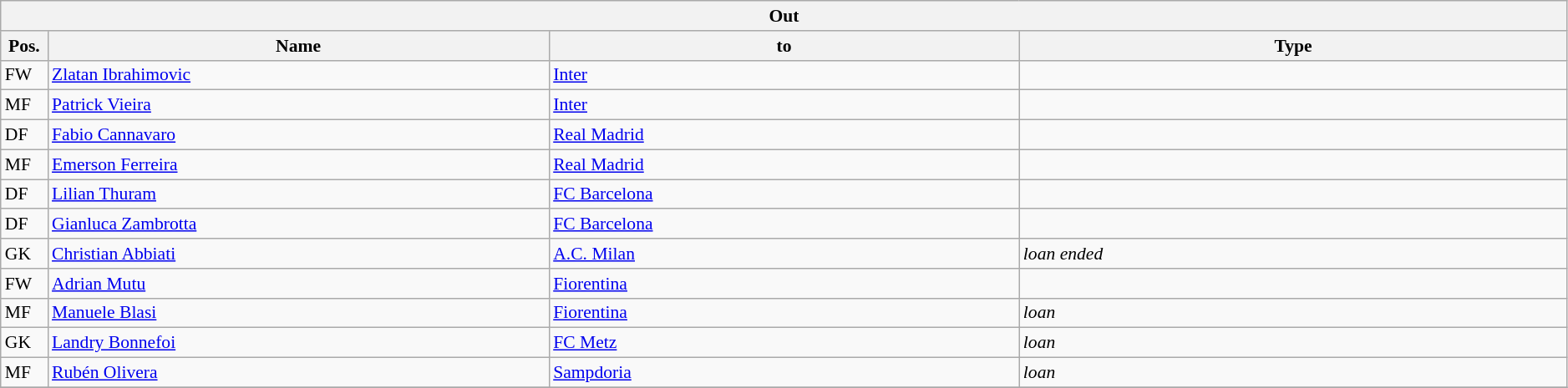<table class="wikitable" style="font-size:90%;width:99%;">
<tr>
<th colspan="4">Out</th>
</tr>
<tr>
<th width=3%>Pos.</th>
<th width=32%>Name</th>
<th width=30%>to</th>
<th width=35%>Type</th>
</tr>
<tr>
<td>FW</td>
<td><a href='#'>Zlatan Ibrahimovic</a></td>
<td><a href='#'>Inter</a></td>
<td></td>
</tr>
<tr>
<td>MF</td>
<td><a href='#'>Patrick Vieira</a></td>
<td><a href='#'>Inter</a></td>
<td></td>
</tr>
<tr>
<td>DF</td>
<td><a href='#'>Fabio Cannavaro</a></td>
<td><a href='#'>Real Madrid</a></td>
<td></td>
</tr>
<tr>
<td>MF</td>
<td><a href='#'>Emerson Ferreira</a></td>
<td><a href='#'>Real Madrid</a></td>
<td></td>
</tr>
<tr>
<td>DF</td>
<td><a href='#'>Lilian Thuram</a></td>
<td><a href='#'>FC Barcelona</a></td>
<td></td>
</tr>
<tr>
<td>DF</td>
<td><a href='#'>Gianluca Zambrotta</a></td>
<td><a href='#'>FC Barcelona</a></td>
<td></td>
</tr>
<tr>
<td>GK</td>
<td><a href='#'>Christian Abbiati</a></td>
<td><a href='#'>A.C. Milan</a></td>
<td><em>loan ended</em></td>
</tr>
<tr>
<td>FW</td>
<td><a href='#'>Adrian Mutu</a></td>
<td><a href='#'>Fiorentina</a></td>
<td></td>
</tr>
<tr>
<td>MF</td>
<td><a href='#'>Manuele Blasi</a></td>
<td><a href='#'>Fiorentina</a></td>
<td><em>loan</em></td>
</tr>
<tr>
<td>GK</td>
<td><a href='#'>Landry Bonnefoi</a></td>
<td><a href='#'>FC Metz</a></td>
<td><em>loan</em></td>
</tr>
<tr>
<td>MF</td>
<td><a href='#'>Rubén Olivera</a></td>
<td><a href='#'>Sampdoria</a></td>
<td><em>loan</em></td>
</tr>
<tr>
</tr>
</table>
